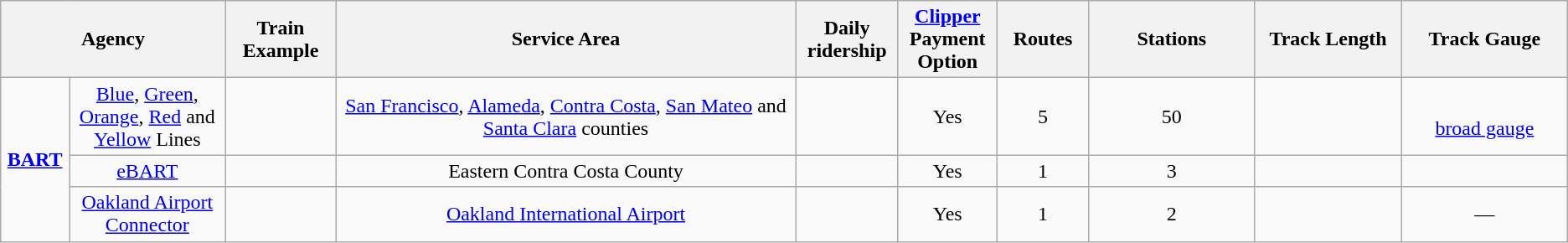<table class="wikitable" style="text-align:center" style="font-size: 90%;" |>
<tr>
<th colspan="2" style="width:10%;">Agency</th>
<th style="width:6%;">Train Example</th>
<th style="width:25%;">Service Area</th>
<th style="width:5%;">Daily ridership</th>
<th style="width:5%;"><a href='#'>Clipper</a> Payment Option</th>
<th style="width:5%;">Routes</th>
<th style="width:9%;">Stations</th>
<th style="width:8%;">Track Length</th>
<th style="width:9%;">Track Gauge</th>
</tr>
<tr>
<td rowspan="3"><strong><a href='#'>BART</a></strong></td>
<td><a href='#'>Blue</a>, <a href='#'>Green</a>, <a href='#'>Orange</a>, <a href='#'>Red</a> and <a href='#'>Yellow</a> Lines</td>
<td></td>
<td><a href='#'>San Francisco</a>, <a href='#'>Alameda</a>, <a href='#'>Contra Costa</a>, <a href='#'>San Mateo</a> and <a href='#'>Santa Clara</a> counties</td>
<td></td>
<td>Yes</td>
<td>5</td>
<td>50</td>
<td></td>
<td><br><a href='#'>broad gauge</a></td>
</tr>
<tr>
<td><a href='#'>eBART</a></td>
<td></td>
<td>Eastern Contra Costa County</td>
<td></td>
<td>Yes</td>
<td>1</td>
<td>3</td>
<td></td>
<td></td>
</tr>
<tr>
<td><a href='#'>Oakland Airport Connector</a></td>
<td></td>
<td><a href='#'>Oakland International Airport</a></td>
<td></td>
<td>Yes</td>
<td>1</td>
<td>2</td>
<td></td>
<td>—</td>
</tr>
</table>
